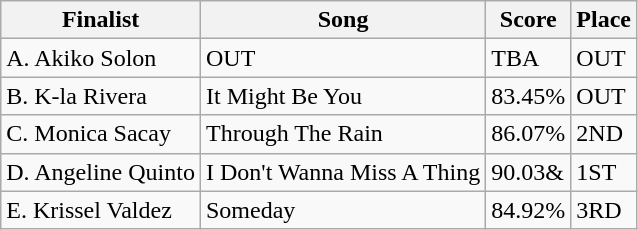<table class="wikitable">
<tr>
<th>Finalist</th>
<th>Song</th>
<th>Score</th>
<th>Place</th>
</tr>
<tr>
<td>A. Akiko Solon</td>
<td>OUT</td>
<td>TBA</td>
<td>OUT</td>
</tr>
<tr>
<td>B. K-la Rivera</td>
<td>It Might Be You</td>
<td>83.45%</td>
<td>OUT</td>
</tr>
<tr>
<td>C. Monica Sacay</td>
<td>Through The Rain</td>
<td>86.07%</td>
<td>2ND</td>
</tr>
<tr>
<td>D. Angeline Quinto</td>
<td>I Don't Wanna Miss A Thing</td>
<td>90.03&</td>
<td>1ST</td>
</tr>
<tr>
<td>E. Krissel Valdez</td>
<td>Someday</td>
<td>84.92%</td>
<td>3RD</td>
</tr>
</table>
